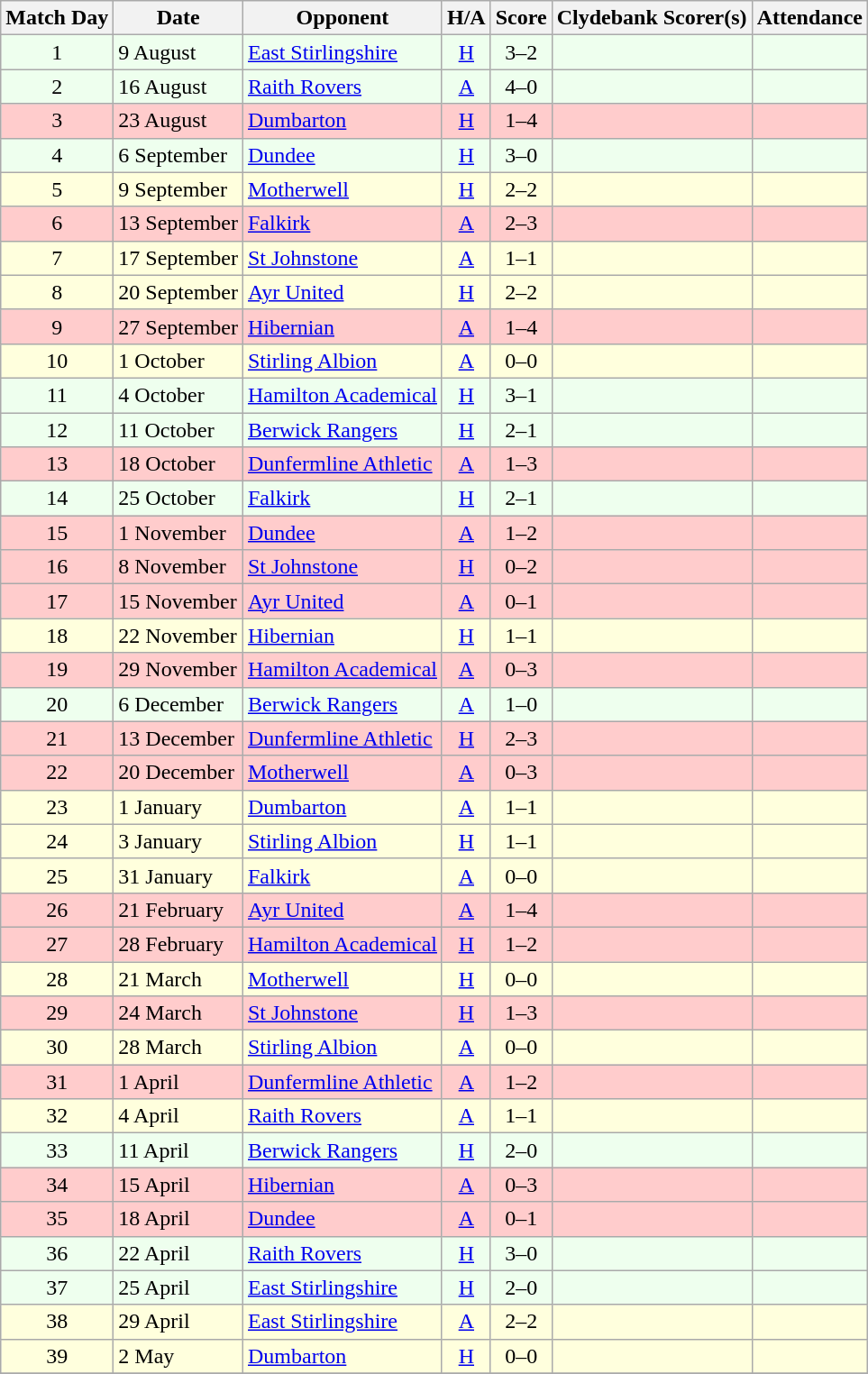<table class="wikitable" style="text-align:center">
<tr>
<th>Match Day</th>
<th>Date</th>
<th>Opponent</th>
<th>H/A</th>
<th>Score</th>
<th>Clydebank Scorer(s)</th>
<th>Attendance</th>
</tr>
<tr bgcolor=#EEFFEE>
<td>1</td>
<td align=left>9 August</td>
<td align=left><a href='#'>East Stirlingshire</a></td>
<td><a href='#'>H</a></td>
<td>3–2</td>
<td align=left></td>
<td></td>
</tr>
<tr bgcolor=#EEFFEE>
<td>2</td>
<td align=left>16 August</td>
<td align=left><a href='#'>Raith Rovers</a></td>
<td><a href='#'>A</a></td>
<td>4–0</td>
<td align=left></td>
<td></td>
</tr>
<tr bgcolor=#FFCCCC>
<td>3</td>
<td align=left>23 August</td>
<td align=left><a href='#'>Dumbarton</a></td>
<td><a href='#'>H</a></td>
<td>1–4</td>
<td align=left></td>
<td></td>
</tr>
<tr bgcolor=#EEFFEE>
<td>4</td>
<td align=left>6 September</td>
<td align=left><a href='#'>Dundee</a></td>
<td><a href='#'>H</a></td>
<td>3–0</td>
<td align=left></td>
<td></td>
</tr>
<tr bgcolor=#FFFFDD>
<td>5</td>
<td align=left>9 September</td>
<td align=left><a href='#'>Motherwell</a></td>
<td><a href='#'>H</a></td>
<td>2–2</td>
<td align=left></td>
<td></td>
</tr>
<tr bgcolor=#FFCCCC>
<td>6</td>
<td align=left>13 September</td>
<td align=left><a href='#'>Falkirk</a></td>
<td><a href='#'>A</a></td>
<td>2–3</td>
<td align=left></td>
<td></td>
</tr>
<tr bgcolor=#FFFFDD>
<td>7</td>
<td align=left>17 September</td>
<td align=left><a href='#'>St Johnstone</a></td>
<td><a href='#'>A</a></td>
<td>1–1</td>
<td align=left></td>
<td></td>
</tr>
<tr bgcolor=#FFFFDD>
<td>8</td>
<td align=left>20 September</td>
<td align=left><a href='#'>Ayr United</a></td>
<td><a href='#'>H</a></td>
<td>2–2</td>
<td align=left></td>
<td></td>
</tr>
<tr bgcolor=#FFCCCC>
<td>9</td>
<td align=left>27 September</td>
<td align=left><a href='#'>Hibernian</a></td>
<td><a href='#'>A</a></td>
<td>1–4</td>
<td align=left></td>
<td></td>
</tr>
<tr bgcolor=#FFFFDD>
<td>10</td>
<td align=left>1 October</td>
<td align=left><a href='#'>Stirling Albion</a></td>
<td><a href='#'>A</a></td>
<td>0–0</td>
<td align=left></td>
<td></td>
</tr>
<tr bgcolor=#EEFFEE>
<td>11</td>
<td align=left>4 October</td>
<td align=left><a href='#'>Hamilton Academical</a></td>
<td><a href='#'>H</a></td>
<td>3–1</td>
<td align=left></td>
<td></td>
</tr>
<tr bgcolor=#EEFFEE>
<td>12</td>
<td align=left>11 October</td>
<td align=left><a href='#'>Berwick Rangers</a></td>
<td><a href='#'>H</a></td>
<td>2–1</td>
<td align=left></td>
<td></td>
</tr>
<tr bgcolor=#FFCCCC>
<td>13</td>
<td align=left>18 October</td>
<td align=left><a href='#'>Dunfermline Athletic</a></td>
<td><a href='#'>A</a></td>
<td>1–3</td>
<td align=left></td>
<td></td>
</tr>
<tr bgcolor=#EEFFEE>
<td>14</td>
<td align=left>25 October</td>
<td align=left><a href='#'>Falkirk</a></td>
<td><a href='#'>H</a></td>
<td>2–1</td>
<td align=left></td>
<td></td>
</tr>
<tr bgcolor=#FFCCCC>
<td>15</td>
<td align=left>1 November</td>
<td align=left><a href='#'>Dundee</a></td>
<td><a href='#'>A</a></td>
<td>1–2</td>
<td align=left></td>
<td></td>
</tr>
<tr bgcolor=#FFCCCC>
<td>16</td>
<td align=left>8 November</td>
<td align=left><a href='#'>St Johnstone</a></td>
<td><a href='#'>H</a></td>
<td>0–2</td>
<td align=left></td>
<td></td>
</tr>
<tr bgcolor=#FFCCCC>
<td>17</td>
<td align=left>15 November</td>
<td align=left><a href='#'>Ayr United</a></td>
<td><a href='#'>A</a></td>
<td>0–1</td>
<td align=left></td>
<td></td>
</tr>
<tr bgcolor=#FFFFDD>
<td>18</td>
<td align=left>22 November</td>
<td align=left><a href='#'>Hibernian</a></td>
<td><a href='#'>H</a></td>
<td>1–1</td>
<td align=left></td>
<td></td>
</tr>
<tr bgcolor=#FFCCCC>
<td>19</td>
<td align=left>29 November</td>
<td align=left><a href='#'>Hamilton Academical</a></td>
<td><a href='#'>A</a></td>
<td>0–3</td>
<td align=left></td>
<td></td>
</tr>
<tr bgcolor=#EEFFEE>
<td>20</td>
<td align=left>6 December</td>
<td align=left><a href='#'>Berwick Rangers</a></td>
<td><a href='#'>A</a></td>
<td>1–0</td>
<td align=left></td>
<td></td>
</tr>
<tr bgcolor=#FFCCCC>
<td>21</td>
<td align=left>13 December</td>
<td align=left><a href='#'>Dunfermline Athletic</a></td>
<td><a href='#'>H</a></td>
<td>2–3</td>
<td align=left></td>
<td></td>
</tr>
<tr bgcolor=#FFCCCC>
<td>22</td>
<td align=left>20 December</td>
<td align=left><a href='#'>Motherwell</a></td>
<td><a href='#'>A</a></td>
<td>0–3</td>
<td align=left></td>
<td></td>
</tr>
<tr bgcolor=#FFFFDD>
<td>23</td>
<td align=left>1 January</td>
<td align=left><a href='#'>Dumbarton</a></td>
<td><a href='#'>A</a></td>
<td>1–1</td>
<td align=left></td>
<td></td>
</tr>
<tr bgcolor=#FFFFDD>
<td>24</td>
<td align=left>3 January</td>
<td align=left><a href='#'>Stirling Albion</a></td>
<td><a href='#'>H</a></td>
<td>1–1</td>
<td align=left></td>
<td></td>
</tr>
<tr bgcolor=#FFFFDD>
<td>25</td>
<td align=left>31 January</td>
<td align=left><a href='#'>Falkirk</a></td>
<td><a href='#'>A</a></td>
<td>0–0</td>
<td align=left></td>
<td></td>
</tr>
<tr bgcolor=#FFCCCC>
<td>26</td>
<td align=left>21 February</td>
<td align=left><a href='#'>Ayr United</a></td>
<td><a href='#'>A</a></td>
<td>1–4</td>
<td align=left></td>
<td></td>
</tr>
<tr bgcolor=#FFCCCC>
<td>27</td>
<td align=left>28 February</td>
<td align=left><a href='#'>Hamilton Academical</a></td>
<td><a href='#'>H</a></td>
<td>1–2</td>
<td align=left></td>
<td></td>
</tr>
<tr bgcolor=#FFFFDD>
<td>28</td>
<td align=left>21 March</td>
<td align=left><a href='#'>Motherwell</a></td>
<td><a href='#'>H</a></td>
<td>0–0</td>
<td align=left></td>
<td></td>
</tr>
<tr bgcolor=#FFCCCC>
<td>29</td>
<td align=left>24 March</td>
<td align=left><a href='#'>St Johnstone</a></td>
<td><a href='#'>H</a></td>
<td>1–3</td>
<td align=left></td>
<td></td>
</tr>
<tr bgcolor=#FFFFDD>
<td>30</td>
<td align=left>28 March</td>
<td align=left><a href='#'>Stirling Albion</a></td>
<td><a href='#'>A</a></td>
<td>0–0</td>
<td align=left></td>
<td></td>
</tr>
<tr bgcolor=#FFCCCC>
<td>31</td>
<td align=left>1 April</td>
<td align=left><a href='#'>Dunfermline Athletic</a></td>
<td><a href='#'>A</a></td>
<td>1–2</td>
<td align=left></td>
<td></td>
</tr>
<tr bgcolor=#FFFFDD>
<td>32</td>
<td align=left>4 April</td>
<td align=left><a href='#'>Raith Rovers</a></td>
<td><a href='#'>A</a></td>
<td>1–1</td>
<td align=left></td>
<td></td>
</tr>
<tr bgcolor=#EEFFEE>
<td>33</td>
<td align=left>11 April</td>
<td align=left><a href='#'>Berwick Rangers</a></td>
<td><a href='#'>H</a></td>
<td>2–0</td>
<td align=left></td>
<td></td>
</tr>
<tr bgcolor=#FFCCCC>
<td>34</td>
<td align=left>15 April</td>
<td align=left><a href='#'>Hibernian</a></td>
<td><a href='#'>A</a></td>
<td>0–3</td>
<td align=left></td>
<td></td>
</tr>
<tr bgcolor=#FFCCCC>
<td>35</td>
<td align=left>18 April</td>
<td align=left><a href='#'>Dundee</a></td>
<td><a href='#'>A</a></td>
<td>0–1</td>
<td align=left></td>
<td></td>
</tr>
<tr bgcolor=#EEFFEE>
<td>36</td>
<td align=left>22 April</td>
<td align=left><a href='#'>Raith Rovers</a></td>
<td><a href='#'>H</a></td>
<td>3–0</td>
<td align=left></td>
<td></td>
</tr>
<tr bgcolor=#EEFFEE>
<td>37</td>
<td align=left>25 April</td>
<td align=left><a href='#'>East Stirlingshire</a></td>
<td><a href='#'>H</a></td>
<td>2–0</td>
<td align=left></td>
<td></td>
</tr>
<tr bgcolor=#FFFFDD>
<td>38</td>
<td align=left>29 April</td>
<td align=left><a href='#'>East Stirlingshire</a></td>
<td><a href='#'>A</a></td>
<td>2–2</td>
<td align=left></td>
<td></td>
</tr>
<tr bgcolor=#FFFFDD>
<td>39</td>
<td align=left>2 May</td>
<td align=left><a href='#'>Dumbarton</a></td>
<td><a href='#'>H</a></td>
<td>0–0</td>
<td align=left></td>
<td></td>
</tr>
<tr>
</tr>
</table>
